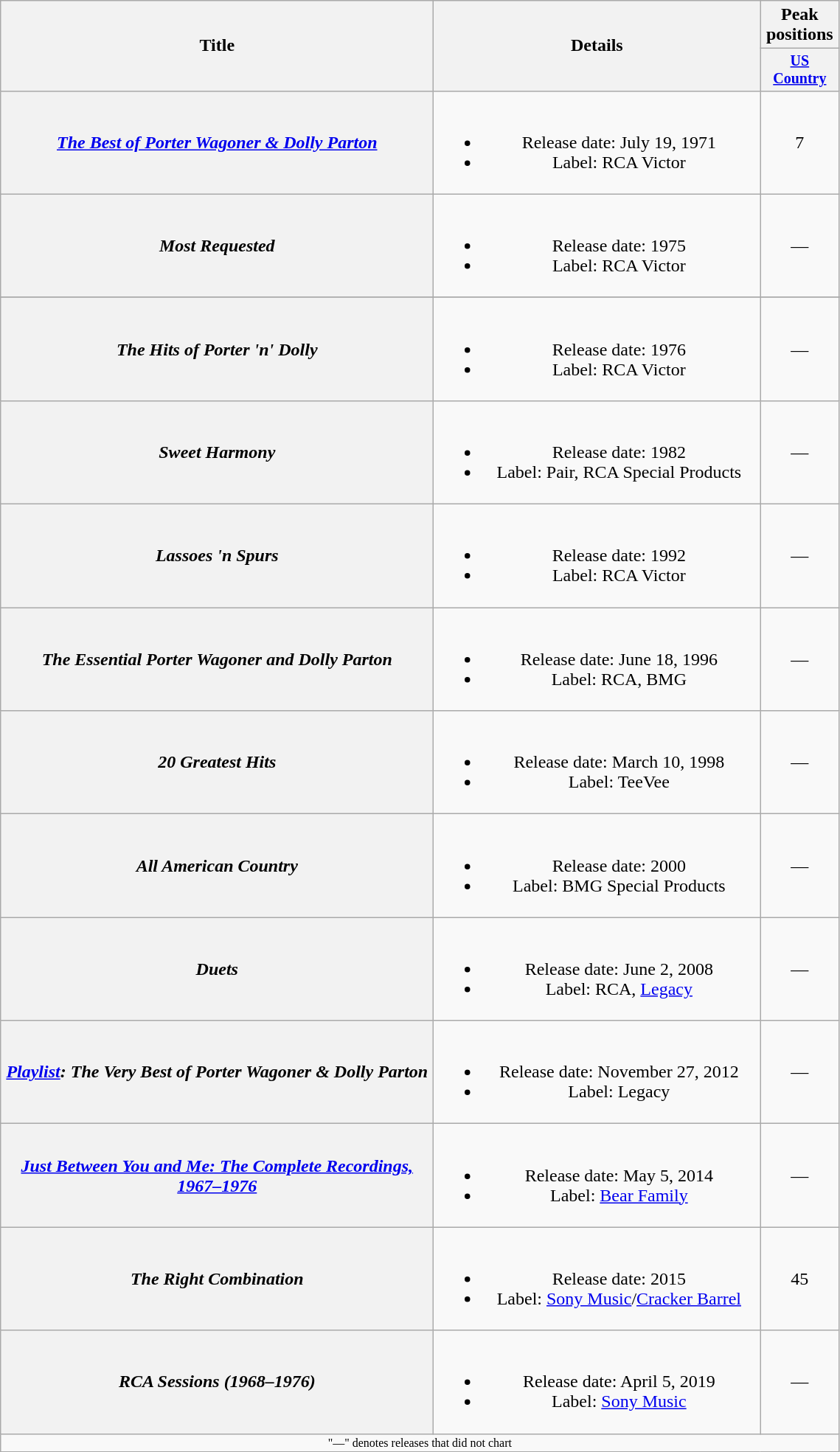<table class="wikitable plainrowheaders" style="text-align:center;">
<tr>
<th rowspan="2" style="width:24em;">Title</th>
<th rowspan="2" style="width:18em;">Details</th>
<th>Peak<br>positions</th>
</tr>
<tr style="font-size:smaller;">
<th width="65"><a href='#'>US<br>Country</a><br></th>
</tr>
<tr>
<th scope="row"><em><a href='#'>The Best of Porter Wagoner & Dolly Parton</a></em></th>
<td><br><ul><li>Release date: July 19, 1971</li><li>Label: RCA Victor</li></ul></td>
<td>7</td>
</tr>
<tr>
<th scope="row"><em>Most Requested</em></th>
<td><br><ul><li>Release date: 1975</li><li>Label: RCA Victor</li></ul></td>
<td>—</td>
</tr>
<tr>
</tr>
<tr>
<th scope="row"><em>The Hits of Porter 'n' Dolly</em></th>
<td><br><ul><li>Release date: 1976</li><li>Label: RCA Victor</li></ul></td>
<td>—</td>
</tr>
<tr>
<th scope="row"><em>Sweet Harmony</em></th>
<td><br><ul><li>Release date: 1982</li><li>Label: Pair, RCA Special Products</li></ul></td>
<td>—</td>
</tr>
<tr>
<th scope="row"><em>Lassoes 'n Spurs</em></th>
<td><br><ul><li>Release date: 1992</li><li>Label: RCA Victor</li></ul></td>
<td>—</td>
</tr>
<tr>
<th scope="row"><em>The Essential Porter Wagoner and Dolly Parton</em></th>
<td><br><ul><li>Release date: June 18, 1996</li><li>Label: RCA, BMG</li></ul></td>
<td>—</td>
</tr>
<tr>
<th scope="row"><em>20 Greatest Hits</em></th>
<td><br><ul><li>Release date: March 10, 1998</li><li>Label: TeeVee</li></ul></td>
<td>—</td>
</tr>
<tr>
<th scope="row"><em>All American Country</em></th>
<td><br><ul><li>Release date: 2000</li><li>Label: BMG Special Products</li></ul></td>
<td>—</td>
</tr>
<tr>
<th scope="row"><em>Duets</em></th>
<td><br><ul><li>Release date: June 2, 2008</li><li>Label: RCA, <a href='#'>Legacy</a></li></ul></td>
<td>—</td>
</tr>
<tr>
<th scope="row"><em><a href='#'>Playlist</a>: The Very Best of Porter Wagoner & Dolly Parton</em></th>
<td><br><ul><li>Release date: November 27, 2012</li><li>Label: Legacy</li></ul></td>
<td>—</td>
</tr>
<tr>
<th scope="row"><em><a href='#'>Just Between You and Me: The Complete Recordings, 1967–1976</a></em></th>
<td><br><ul><li>Release date: May 5, 2014</li><li>Label: <a href='#'>Bear Family</a></li></ul></td>
<td>—</td>
</tr>
<tr>
<th scope="row"><em>The Right Combination</em></th>
<td><br><ul><li>Release date: 2015</li><li>Label: <a href='#'>Sony Music</a>/<a href='#'>Cracker Barrel</a></li></ul></td>
<td>45</td>
</tr>
<tr>
<th scope="row"><em>RCA Sessions (1968–1976)</em></th>
<td><br><ul><li>Release date: April 5, 2019</li><li>Label: <a href='#'>Sony Music</a></li></ul></td>
<td>—</td>
</tr>
<tr>
<td colspan="3" style="font-size: 8pt">"—" denotes releases that did not chart</td>
</tr>
</table>
